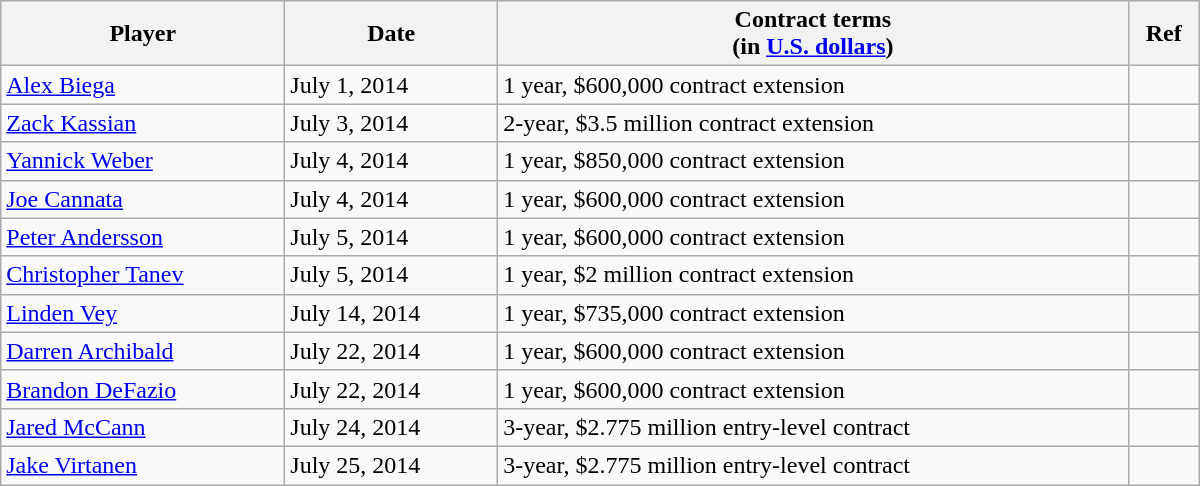<table class="wikitable" style="width:50em; padding:3px;;">
<tr style="text-align:center; background:#ddd;">
<th>Player</th>
<th>Date</th>
<th>Contract terms<br>(in <a href='#'>U.S. dollars</a>)</th>
<th>Ref</th>
</tr>
<tr>
<td><a href='#'>Alex Biega</a></td>
<td>July 1, 2014</td>
<td>1 year, $600,000 contract extension</td>
<td></td>
</tr>
<tr>
<td><a href='#'>Zack Kassian</a></td>
<td>July 3, 2014</td>
<td>2-year, $3.5 million contract extension</td>
<td></td>
</tr>
<tr>
<td><a href='#'>Yannick Weber</a></td>
<td>July 4, 2014</td>
<td>1 year, $850,000 contract extension</td>
<td></td>
</tr>
<tr>
<td><a href='#'>Joe Cannata</a></td>
<td>July 4, 2014</td>
<td>1 year, $600,000 contract extension</td>
<td></td>
</tr>
<tr>
<td><a href='#'>Peter Andersson</a></td>
<td>July 5, 2014</td>
<td>1 year, $600,000 contract extension</td>
<td></td>
</tr>
<tr>
<td><a href='#'>Christopher Tanev</a></td>
<td>July 5, 2014</td>
<td>1 year, $2 million contract extension</td>
<td></td>
</tr>
<tr>
<td><a href='#'>Linden Vey</a></td>
<td>July 14, 2014</td>
<td>1 year, $735,000 contract extension</td>
<td></td>
</tr>
<tr>
<td><a href='#'>Darren Archibald</a></td>
<td>July 22, 2014</td>
<td>1 year, $600,000 contract extension</td>
<td></td>
</tr>
<tr>
<td><a href='#'>Brandon DeFazio</a></td>
<td>July 22, 2014</td>
<td>1 year, $600,000 contract extension</td>
<td></td>
</tr>
<tr>
<td><a href='#'>Jared McCann</a></td>
<td>July 24, 2014</td>
<td>3-year, $2.775 million entry-level contract</td>
<td></td>
</tr>
<tr>
<td><a href='#'>Jake Virtanen</a></td>
<td>July 25, 2014</td>
<td>3-year, $2.775 million entry-level contract</td>
<td></td>
</tr>
</table>
